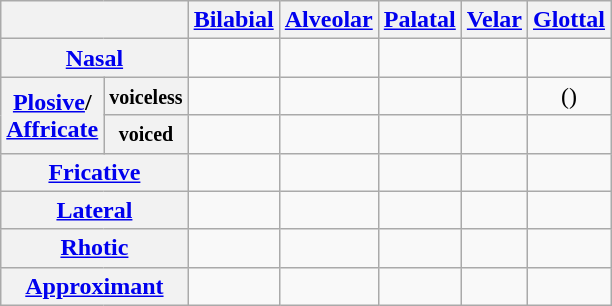<table class="wikitable" style="text-align:center;">
<tr>
<th colspan="2"></th>
<th><a href='#'>Bilabial</a></th>
<th><a href='#'>Alveolar</a></th>
<th><a href='#'>Palatal</a></th>
<th><a href='#'>Velar</a></th>
<th><a href='#'>Glottal</a></th>
</tr>
<tr>
<th colspan="2"><a href='#'>Nasal</a></th>
<td></td>
<td></td>
<td></td>
<td></td>
<td></td>
</tr>
<tr>
<th rowspan="2"><a href='#'>Plosive</a>/<br><a href='#'>Affricate</a></th>
<th><small>voiceless</small></th>
<td></td>
<td></td>
<td></td>
<td></td>
<td>()</td>
</tr>
<tr>
<th><small>voiced</small></th>
<td></td>
<td></td>
<td></td>
<td></td>
<td></td>
</tr>
<tr>
<th colspan="2"><a href='#'>Fricative</a></th>
<td></td>
<td></td>
<td></td>
<td></td>
<td></td>
</tr>
<tr>
<th colspan="2"><a href='#'>Lateral</a></th>
<td></td>
<td></td>
<td></td>
<td></td>
<td></td>
</tr>
<tr>
<th colspan="2"><a href='#'>Rhotic</a></th>
<td></td>
<td></td>
<td></td>
<td></td>
<td></td>
</tr>
<tr>
<th colspan="2"><a href='#'>Approximant</a></th>
<td></td>
<td></td>
<td></td>
<td></td>
<td></td>
</tr>
</table>
